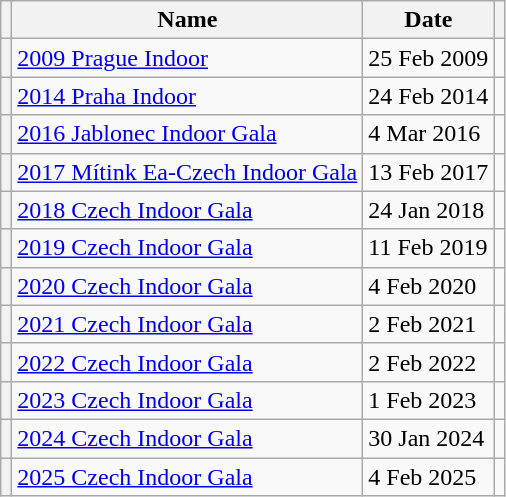<table class="wikitable plainrowheaders sticky-header defaultleft col3right">
<tr>
<th scope="col"></th>
<th scope="col">Name</th>
<th scope="col">Date</th>
<th scope="col"></th>
</tr>
<tr>
<th scope="row"></th>
<td><a href='#'>2009 Prague Indoor</a></td>
<td>25 Feb 2009</td>
<td></td>
</tr>
<tr>
<th scope="row"></th>
<td><a href='#'>2014 Praha Indoor</a></td>
<td>24 Feb 2014</td>
<td></td>
</tr>
<tr>
<th scope="row"></th>
<td><a href='#'>2016 Jablonec Indoor Gala</a></td>
<td>4 Mar 2016</td>
<td></td>
</tr>
<tr>
<th scope="row"></th>
<td><a href='#'>2017 Mítink Ea-Czech Indoor Gala</a></td>
<td>13 Feb 2017</td>
<td></td>
</tr>
<tr>
<th scope="row"></th>
<td><a href='#'>2018 Czech Indoor Gala</a></td>
<td>24 Jan 2018</td>
<td></td>
</tr>
<tr>
<th scope="row"></th>
<td><a href='#'>2019 Czech Indoor Gala</a></td>
<td>11 Feb 2019</td>
<td></td>
</tr>
<tr>
<th scope="row"></th>
<td><a href='#'>2020 Czech Indoor Gala</a></td>
<td>4 Feb 2020</td>
<td></td>
</tr>
<tr>
<th scope="row"></th>
<td><a href='#'>2021 Czech Indoor Gala</a></td>
<td>2 Feb 2021</td>
<td></td>
</tr>
<tr>
<th scope="row"></th>
<td><a href='#'>2022 Czech Indoor Gala</a></td>
<td>2 Feb 2022</td>
<td></td>
</tr>
<tr>
<th scope="row"></th>
<td><a href='#'>2023 Czech Indoor Gala</a></td>
<td>1 Feb 2023</td>
<td></td>
</tr>
<tr>
<th scope="row"></th>
<td><a href='#'>2024 Czech Indoor Gala</a></td>
<td>30 Jan 2024</td>
<td></td>
</tr>
<tr>
<th scope="row"></th>
<td><a href='#'>2025 Czech Indoor Gala</a></td>
<td>4 Feb 2025</td>
<td></td>
</tr>
</table>
